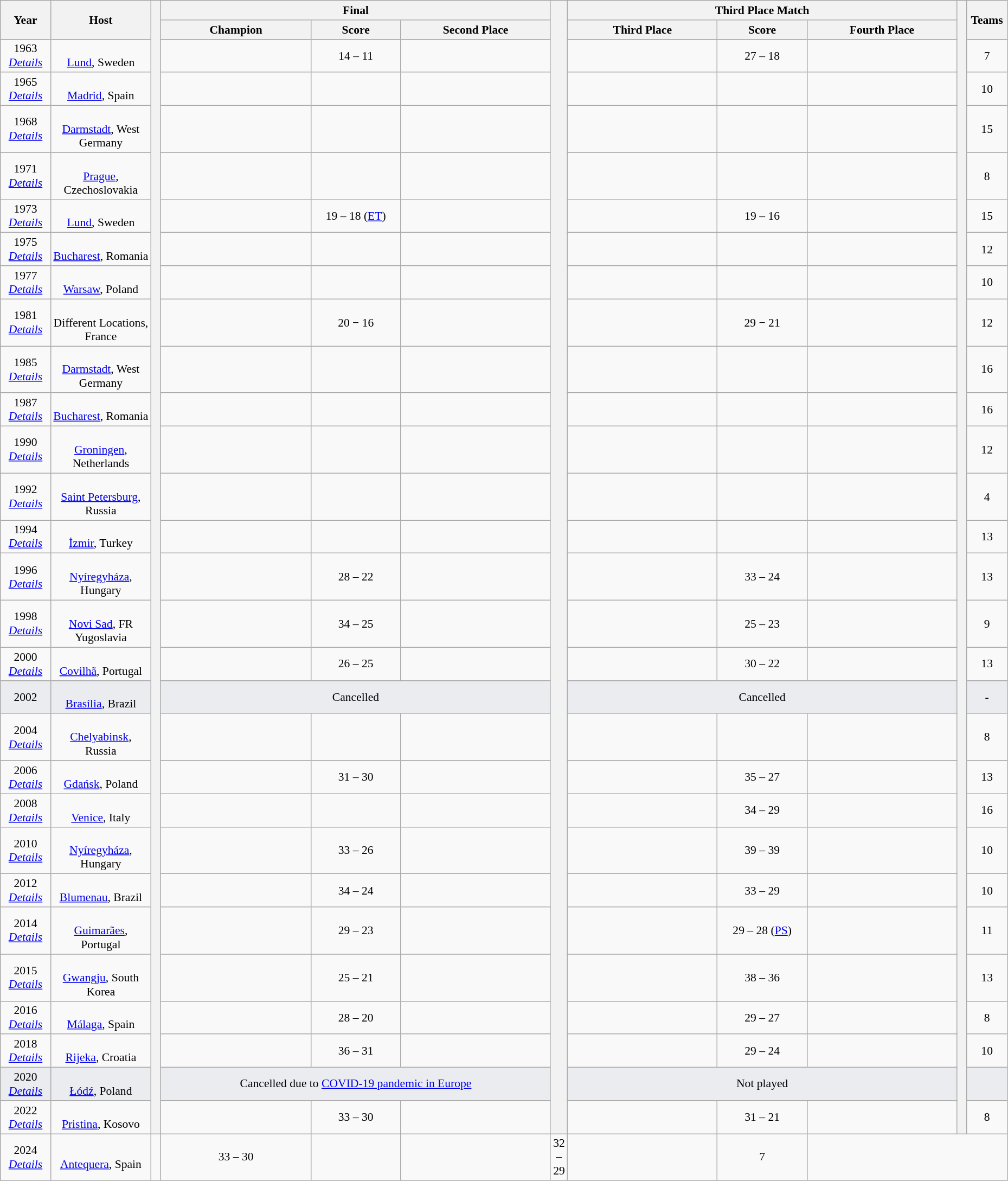<table class="wikitable" style="font-size:90%; width: 98%; text-align: center;">
<tr>
<th rowspan=2 width=5%>Year</th>
<th rowspan=2 width=10%>Host</th>
<th width=1% rowspan=31 bgcolor=eaecf0></th>
<th colspan=3>Final</th>
<th width=1% rowspan=31 bgcolor=eaecf0></th>
<th colspan=3>Third Place Match</th>
<th width=1% rowspan=31 bgcolor=eaecf0></th>
<th rowspan=2 width=5%>Teams</th>
</tr>
<tr>
<th width=15%>Champion</th>
<th width=9%>Score</th>
<th width=15%>Second Place</th>
<th width=15%>Third Place</th>
<th width=9%>Score</th>
<th width=15%>Fourth Place</th>
</tr>
<tr>
<td>1963 <br> <em><a href='#'>Details</a></em></td>
<td><br><a href='#'>Lund</a>, Sweden</td>
<td><strong></strong></td>
<td>14 – 11</td>
<td></td>
<td></td>
<td>27 – 18</td>
<td></td>
<td>7</td>
</tr>
<tr>
<td>1965<br> <em><a href='#'>Details</a></em></td>
<td><br><a href='#'>Madrid</a>, Spain</td>
<td><strong></strong></td>
<td></td>
<td></td>
<td></td>
<td></td>
<td></td>
<td>10</td>
</tr>
<tr>
<td>1968<br> <em><a href='#'>Details</a></em></td>
<td><br><a href='#'>Darmstadt</a>, West Germany</td>
<td><strong></strong></td>
<td></td>
<td></td>
<td></td>
<td></td>
<td></td>
<td>15</td>
</tr>
<tr>
<td>1971<br> <em><a href='#'>Details</a></em></td>
<td><br><a href='#'>Prague</a>, Czechoslovakia</td>
<td><strong></strong></td>
<td></td>
<td></td>
<td></td>
<td></td>
<td></td>
<td>8</td>
</tr>
<tr>
<td>1973<br> <em><a href='#'>Details</a></em></td>
<td><br><a href='#'>Lund</a>, Sweden</td>
<td><strong></strong></td>
<td>19 – 18 (<a href='#'>ET</a>)</td>
<td></td>
<td></td>
<td>19 – 16</td>
<td></td>
<td>15</td>
</tr>
<tr>
<td>1975<br> <em><a href='#'>Details</a></em></td>
<td><br><a href='#'>Bucharest</a>, Romania</td>
<td><strong></strong></td>
<td></td>
<td></td>
<td></td>
<td></td>
<td></td>
<td>12</td>
</tr>
<tr>
<td>1977<br> <em><a href='#'>Details</a></em></td>
<td><br><a href='#'>Warsaw</a>, Poland</td>
<td><strong></strong></td>
<td></td>
<td></td>
<td></td>
<td></td>
<td></td>
<td>10</td>
</tr>
<tr>
<td>1981<br> <em><a href='#'>Details</a></em></td>
<td><br>Different Locations, France</td>
<td><strong></strong></td>
<td>20 − 16</td>
<td></td>
<td></td>
<td>29 − 21</td>
<td></td>
<td>12</td>
</tr>
<tr>
<td>1985<br> <em><a href='#'>Details</a></em></td>
<td><br><a href='#'>Darmstadt</a>, West Germany</td>
<td><strong></strong></td>
<td></td>
<td></td>
<td></td>
<td></td>
<td></td>
<td>16</td>
</tr>
<tr>
<td>1987<br> <em><a href='#'>Details</a></em></td>
<td><br><a href='#'>Bucharest</a>, Romania</td>
<td><strong></strong></td>
<td></td>
<td></td>
<td></td>
<td></td>
<td></td>
<td>16</td>
</tr>
<tr>
<td>1990<br> <em><a href='#'>Details</a></em></td>
<td><br><a href='#'>Groningen</a>, Netherlands</td>
<td><strong></strong></td>
<td></td>
<td></td>
<td></td>
<td></td>
<td></td>
<td>12</td>
</tr>
<tr>
<td>1992<br> <em><a href='#'>Details</a></em></td>
<td><br><a href='#'>Saint Petersburg</a>, Russia</td>
<td><strong></strong></td>
<td></td>
<td></td>
<td></td>
<td></td>
<td></td>
<td>4</td>
</tr>
<tr>
<td>1994<br> <em><a href='#'>Details</a></em></td>
<td><br><a href='#'>İzmir</a>, Turkey</td>
<td><strong></strong></td>
<td></td>
<td></td>
<td></td>
<td></td>
<td></td>
<td>13</td>
</tr>
<tr>
<td>1996<br> <em><a href='#'>Details</a></em></td>
<td><br><a href='#'>Nyíregyháza</a>, Hungary</td>
<td><strong></strong></td>
<td>28 – 22</td>
<td></td>
<td></td>
<td>33 – 24</td>
<td></td>
<td>13</td>
</tr>
<tr>
<td>1998<br> <em><a href='#'>Details</a></em></td>
<td><br><a href='#'>Novi Sad</a>, FR Yugoslavia</td>
<td><strong></strong></td>
<td>34 – 25</td>
<td></td>
<td></td>
<td>25 – 23</td>
<td></td>
<td>9</td>
</tr>
<tr>
<td>2000<br> <em><a href='#'>Details</a></em></td>
<td><br><a href='#'>Covilhã</a>, Portugal</td>
<td><strong></strong></td>
<td>26 – 25</td>
<td></td>
<td></td>
<td>30 – 22</td>
<td></td>
<td>13</td>
</tr>
<tr bgcolor=eaecf0>
<td>2002</td>
<td><br><a href='#'>Brasília</a>, Brazil</td>
<td colspan=3>Cancelled</td>
<td colspan=3>Cancelled</td>
<td>-</td>
</tr>
<tr>
<td>2004<br> <em><a href='#'>Details</a></em></td>
<td><br><a href='#'>Chelyabinsk</a>, Russia</td>
<td><strong></strong></td>
<td></td>
<td></td>
<td></td>
<td></td>
<td></td>
<td>8</td>
</tr>
<tr>
<td>2006<br> <em><a href='#'>Details</a></em></td>
<td><br><a href='#'>Gdańsk</a>, Poland</td>
<td><strong></strong></td>
<td>31 – 30</td>
<td></td>
<td></td>
<td>35 – 27</td>
<td></td>
<td>13</td>
</tr>
<tr>
<td>2008<br> <em><a href='#'>Details</a></em></td>
<td><br><a href='#'>Venice</a>, Italy</td>
<td><strong></strong></td>
<td></td>
<td></td>
<td></td>
<td>34 – 29</td>
<td></td>
<td>16</td>
</tr>
<tr>
<td>2010<br> <em><a href='#'>Details</a></em></td>
<td><br><a href='#'>Nyíregyháza</a>, Hungary</td>
<td><strong></strong></td>
<td>33 – 26</td>
<td></td>
<td></td>
<td>39 – 39</td>
<td></td>
<td>10</td>
</tr>
<tr>
<td>2012 <br> <em><a href='#'>Details</a></em></td>
<td><br><a href='#'>Blumenau</a>, Brazil</td>
<td><strong></strong></td>
<td>34 – 24</td>
<td></td>
<td></td>
<td>33 – 29</td>
<td></td>
<td>10</td>
</tr>
<tr>
<td>2014<br> <em><a href='#'>Details</a></em></td>
<td><br><a href='#'>Guimarães</a>, Portugal</td>
<td><strong></strong></td>
<td>29 – 23</td>
<td></td>
<td></td>
<td>29 – 28 (<a href='#'>PS</a>)</td>
<td></td>
<td>11</td>
</tr>
<tr>
</tr>
<tr align=center>
<td>2015 <br> <em><a href='#'>Details</a></em></td>
<td><br><a href='#'>Gwangju</a>, South Korea</td>
<td><strong></strong></td>
<td>25 – 21</td>
<td></td>
<td></td>
<td>38 – 36</td>
<td></td>
<td>13</td>
</tr>
<tr>
<td>2016<br> <em><a href='#'>Details</a></em></td>
<td><br><a href='#'>Málaga</a>, Spain</td>
<td><strong></strong></td>
<td>28 – 20</td>
<td></td>
<td></td>
<td>29 – 27</td>
<td></td>
<td>8</td>
</tr>
<tr>
<td>2018<br> <em><a href='#'>Details</a></em></td>
<td><br><a href='#'>Rijeka</a>, Croatia</td>
<td><strong></strong></td>
<td>36 – 31</td>
<td></td>
<td></td>
<td>29 – 24</td>
<td></td>
<td>10</td>
</tr>
<tr bgcolor=eaecf0>
<td>2020<br> <em><a href='#'>Details</a></em></td>
<td><br><a href='#'>Łódź</a>, Poland</td>
<td colspan=3>Cancelled due to <a href='#'>COVID-19 pandemic in Europe</a></td>
<td colspan=3>Not played</td>
<td></td>
</tr>
<tr>
<td>2022<br> <em><a href='#'>Details</a></em></td>
<td><br><a href='#'>Pristina</a>, Kosovo</td>
<td><strong></strong></td>
<td>33 – 30</td>
<td></td>
<td></td>
<td>31 – 21</td>
<td></td>
<td>8</td>
</tr>
<tr>
<td>2024<br> <em><a href='#'>Details</a></em></td>
<td><br><a href='#'>Antequera</a>, Spain</td>
<td><strong></strong></td>
<td>33 – 30</td>
<td></td>
<td></td>
<td>32 – 29</td>
<td></td>
<td>7</td>
</tr>
</table>
